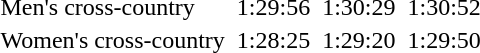<table>
<tr>
<td>Men's cross-country</td>
<td></td>
<td>1:29:56</td>
<td></td>
<td>1:30:29</td>
<td></td>
<td>1:30:52</td>
</tr>
<tr>
<td>Women's cross-country</td>
<td></td>
<td>1:28:25</td>
<td></td>
<td>1:29:20</td>
<td></td>
<td>1:29:50</td>
</tr>
</table>
